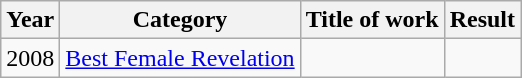<table class="wikitable plainrowheaders sortable">
<tr>
<th scope="col">Year</th>
<th scope="col">Category</th>
<th scope="col">Title of work</th>
<th scope="col">Result</th>
</tr>
<tr>
<td>2008</td>
<td><a href='#'>Best Female Revelation</a></td>
<td></td>
<td></td>
</tr>
</table>
